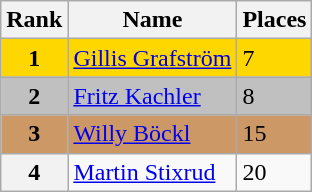<table class="wikitable">
<tr>
<th>Rank</th>
<th>Name</th>
<th>Places</th>
</tr>
<tr bgcolor=gold>
<td align=center><strong>1</strong></td>
<td> <a href='#'>Gillis Grafström</a></td>
<td>7</td>
</tr>
<tr bgcolor=silver>
<td align=center><strong>2</strong></td>
<td> <a href='#'>Fritz Kachler</a></td>
<td>8</td>
</tr>
<tr bgcolor=cc9966>
<td align=center><strong>3</strong></td>
<td> <a href='#'>Willy Böckl</a></td>
<td>15</td>
</tr>
<tr>
<th>4</th>
<td> <a href='#'>Martin Stixrud</a></td>
<td>20</td>
</tr>
</table>
